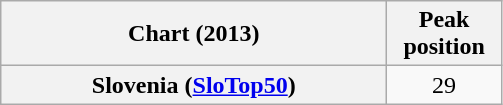<table class="wikitable plainrowheaders">
<tr>
<th width=250>Chart (2013)</th>
<th width=69>Peak<br>position</th>
</tr>
<tr>
<th scope="row">Slovenia (<a href='#'>SloTop50</a>)</th>
<td align=center>29</td>
</tr>
</table>
